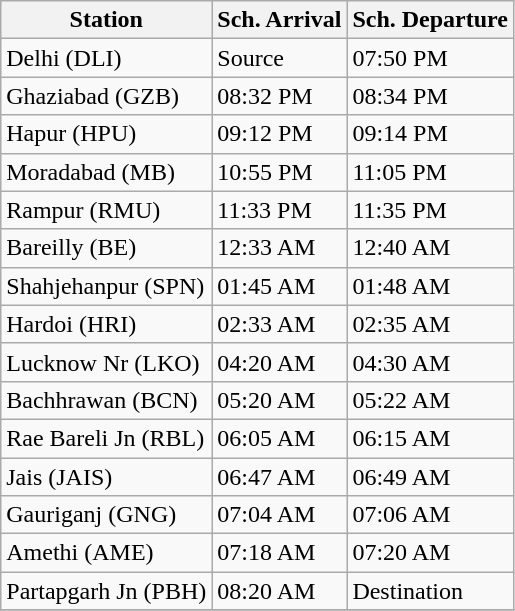<table class="wikitable">
<tr>
<th>Station</th>
<th>Sch. Arrival</th>
<th>Sch. Departure</th>
</tr>
<tr>
<td>Delhi (DLI)</td>
<td>Source</td>
<td>07:50 PM</td>
</tr>
<tr>
<td>Ghaziabad (GZB)</td>
<td>08:32 PM</td>
<td>08:34 PM</td>
</tr>
<tr>
<td>Hapur (HPU)</td>
<td>09:12 PM</td>
<td>09:14 PM</td>
</tr>
<tr>
<td>Moradabad (MB)</td>
<td>10:55 PM</td>
<td>11:05 PM</td>
</tr>
<tr>
<td>Rampur (RMU)</td>
<td>11:33 PM</td>
<td>11:35 PM</td>
</tr>
<tr>
<td>Bareilly (BE)</td>
<td>12:33 AM</td>
<td>12:40 AM</td>
</tr>
<tr>
<td>Shahjehanpur (SPN)</td>
<td>01:45 AM</td>
<td>01:48 AM</td>
</tr>
<tr>
<td>Hardoi (HRI)</td>
<td>02:33 AM</td>
<td>02:35 AM</td>
</tr>
<tr>
<td>Lucknow Nr (LKO)</td>
<td>04:20 AM</td>
<td>04:30 AM</td>
</tr>
<tr>
<td>Bachhrawan (BCN)</td>
<td>05:20 AM</td>
<td>05:22 AM</td>
</tr>
<tr>
<td>Rae Bareli Jn (RBL)</td>
<td>06:05 AM</td>
<td>06:15 AM</td>
</tr>
<tr>
<td>Jais (JAIS)</td>
<td>06:47 AM</td>
<td>06:49 AM</td>
</tr>
<tr>
<td>Gauriganj (GNG)</td>
<td>07:04 AM</td>
<td>07:06 AM</td>
</tr>
<tr>
<td>Amethi (AME)</td>
<td>07:18 AM</td>
<td>07:20 AM</td>
</tr>
<tr>
<td>Partapgarh Jn (PBH)</td>
<td>08:20 AM</td>
<td>Destination</td>
</tr>
<tr>
</tr>
</table>
